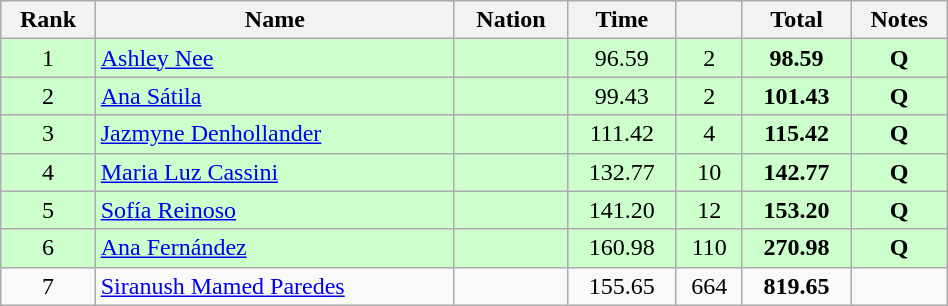<table class="wikitable" style="text-align:center" width=50%>
<tr>
<th>Rank</th>
<th>Name</th>
<th>Nation</th>
<th>Time</th>
<th></th>
<th>Total</th>
<th>Notes</th>
</tr>
<tr bgcolor=#ccffcc>
<td>1</td>
<td align=left><a href='#'>Ashley Nee</a></td>
<td align=left></td>
<td>96.59</td>
<td>2</td>
<td><strong>98.59</strong></td>
<td><strong>Q</strong></td>
</tr>
<tr bgcolor=#ccffcc>
<td>2</td>
<td align=left><a href='#'>Ana Sátila</a></td>
<td align=left></td>
<td>99.43</td>
<td>2</td>
<td><strong>101.43</strong></td>
<td><strong>Q</strong></td>
</tr>
<tr bgcolor=#ccffcc>
<td>3</td>
<td align=left><a href='#'>Jazmyne Denhollander</a></td>
<td align=left></td>
<td>111.42</td>
<td>4</td>
<td><strong>115.42</strong></td>
<td><strong>Q</strong></td>
</tr>
<tr bgcolor=#ccffcc>
<td>4</td>
<td align=left><a href='#'>Maria Luz Cassini</a></td>
<td align=left></td>
<td>132.77</td>
<td>10</td>
<td><strong>142.77 </strong></td>
<td><strong>Q</strong></td>
</tr>
<tr bgcolor=#ccffcc>
<td>5</td>
<td align=left><a href='#'>Sofía Reinoso</a></td>
<td align=left></td>
<td>141.20</td>
<td>12</td>
<td><strong>153.20 </strong></td>
<td><strong>Q</strong></td>
</tr>
<tr bgcolor=#ccffcc>
<td>6</td>
<td align=left><a href='#'>Ana Fernández</a></td>
<td align=left></td>
<td>160.98</td>
<td>110</td>
<td><strong>270.98</strong></td>
<td><strong>Q</strong></td>
</tr>
<tr>
<td>7</td>
<td align=left><a href='#'>Siranush Mamed Paredes</a></td>
<td align=left></td>
<td>155.65</td>
<td>664</td>
<td><strong>819.65</strong></td>
<td></td>
</tr>
</table>
